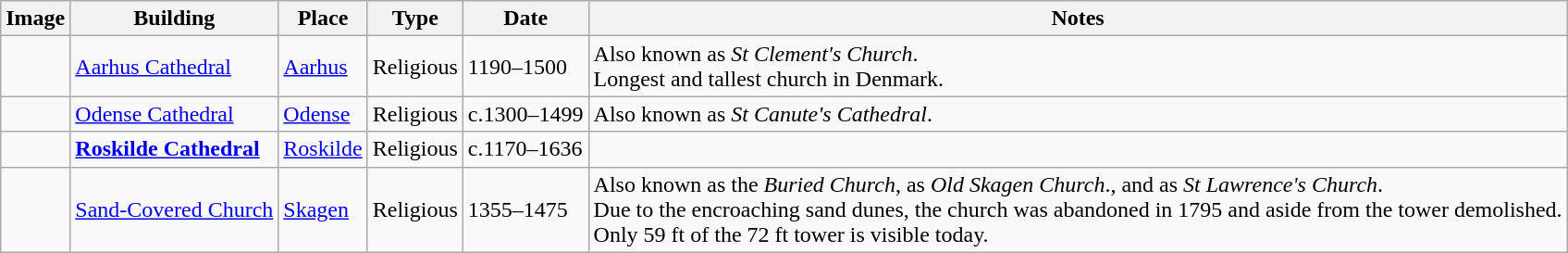<table class="wikitable sortable mw-collapsible mw-collapsed">
<tr>
<th>Image</th>
<th>Building</th>
<th>Place</th>
<th>Type</th>
<th>Date</th>
<th>Notes</th>
</tr>
<tr>
<td></td>
<td><a href='#'>Aarhus Cathedral</a></td>
<td><a href='#'>Aarhus</a></td>
<td>Religious</td>
<td>1190–1500</td>
<td>Also known as <em>St Clement's Church</em>.<br>Longest and tallest church in Denmark.</td>
</tr>
<tr>
<td></td>
<td><a href='#'>Odense Cathedral</a></td>
<td><a href='#'>Odense</a></td>
<td>Religious</td>
<td>c.1300–1499</td>
<td>Also known as <em>St Canute's Cathedral</em>.</td>
</tr>
<tr>
<td></td>
<td><strong><a href='#'>Roskilde Cathedral</a></strong></td>
<td><a href='#'>Roskilde</a></td>
<td>Religious</td>
<td>c.1170–1636</td>
<td></td>
</tr>
<tr>
<td></td>
<td><a href='#'>Sand-Covered Church</a></td>
<td><a href='#'>Skagen</a></td>
<td>Religious</td>
<td>1355–1475</td>
<td>Also known as the <em>Buried Church</em>, as <em>Old Skagen Church</em>., and as <em>St Lawrence's Church</em>.<br>Due to the encroaching sand dunes, the church was abandoned in 1795 and aside from the tower demolished.<br>Only 59 ft of the 72 ft tower is visible today.</td>
</tr>
</table>
